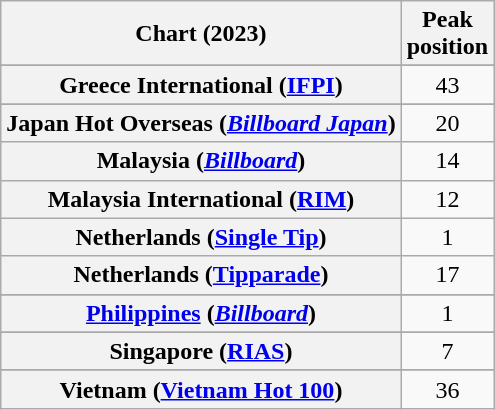<table class="wikitable sortable plainrowheaders" style="text-align:center;">
<tr>
<th scope="col">Chart (2023)</th>
<th scope="col">Peak<br>position</th>
</tr>
<tr>
</tr>
<tr>
</tr>
<tr>
</tr>
<tr>
<th scope="row">Greece International (<a href='#'>IFPI</a>)</th>
<td>43</td>
</tr>
<tr>
</tr>
<tr>
<th scope="row">Japan Hot Overseas (<em><a href='#'>Billboard Japan</a></em>)</th>
<td>20</td>
</tr>
<tr>
<th scope="row">Malaysia (<em><a href='#'>Billboard</a></em>)</th>
<td>14</td>
</tr>
<tr>
<th scope="row">Malaysia International (<a href='#'>RIM</a>)</th>
<td>12</td>
</tr>
<tr>
<th scope="row">Netherlands (<a href='#'>Single Tip</a>)</th>
<td>1</td>
</tr>
<tr>
<th scope="row">Netherlands (<a href='#'>Tipparade</a>)</th>
<td>17</td>
</tr>
<tr>
</tr>
<tr>
<th scope="row"><a href='#'>Philippines</a> (<em><a href='#'>Billboard</a></em>)</th>
<td>1</td>
</tr>
<tr>
</tr>
<tr>
<th scope="row">Singapore (<a href='#'>RIAS</a>)</th>
<td>7</td>
</tr>
<tr>
</tr>
<tr>
</tr>
<tr>
</tr>
<tr>
</tr>
<tr>
<th scope="row">Vietnam (<a href='#'>Vietnam Hot 100</a>)</th>
<td>36</td>
</tr>
</table>
